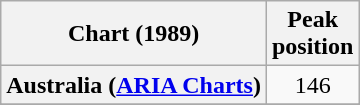<table class="wikitable sortable plainrowheaders" style="text-align:center">
<tr>
<th scope="col">Chart (1989)</th>
<th scope="col">Peak<br>position</th>
</tr>
<tr>
<th scope="row">Australia (<a href='#'>ARIA Charts</a>)</th>
<td style="text-align:center;">146</td>
</tr>
<tr>
</tr>
<tr>
</tr>
</table>
